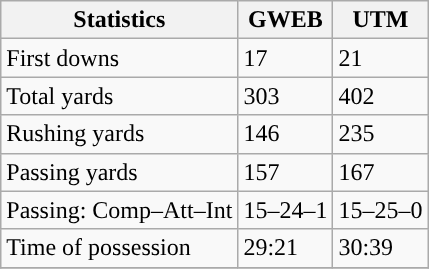<table class="wikitable" style="float: left;">
<tr>
<th>Statistics</th>
<th>GWEB</th>
<th>UTM</th>
</tr>
<tr>
<td>First downs</td>
<td>17</td>
<td>21</td>
</tr>
<tr>
<td>Total yards</td>
<td>303</td>
<td>402</td>
</tr>
<tr>
<td>Rushing yards</td>
<td>146</td>
<td>235</td>
</tr>
<tr>
<td>Passing yards</td>
<td>157</td>
<td>167</td>
</tr>
<tr>
<td>Passing: Comp–Att–Int</td>
<td>15–24–1</td>
<td>15–25–0</td>
</tr>
<tr>
<td>Time of possession</td>
<td>29:21</td>
<td>30:39</td>
</tr>
<tr>
</tr>
</table>
